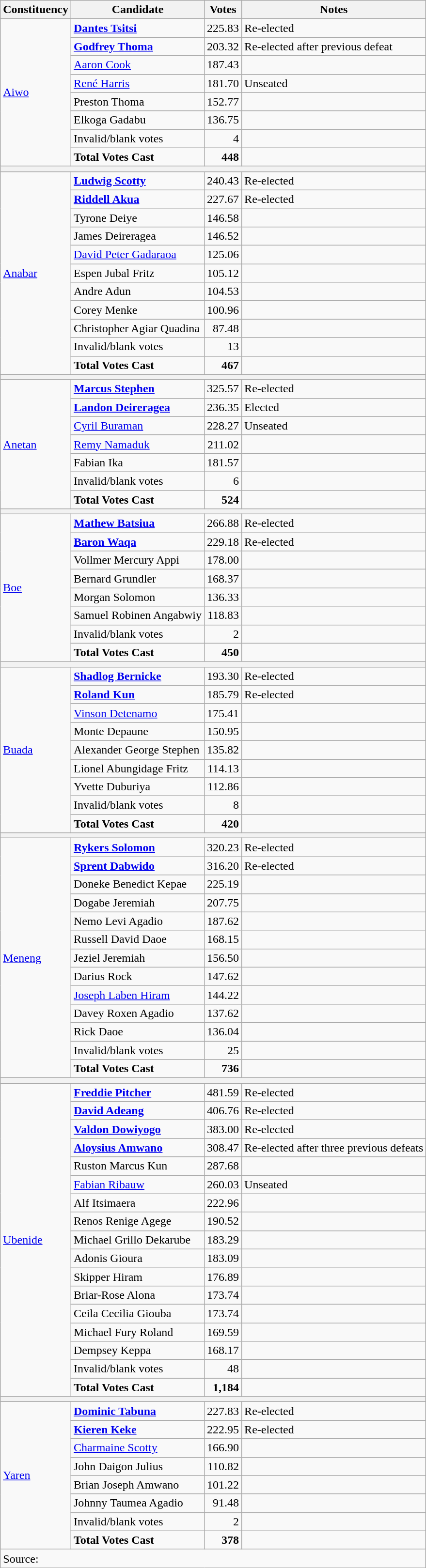<table class=wikitable style=text-align:left>
<tr>
<th>Constituency</th>
<th>Candidate</th>
<th>Votes</th>
<th>Notes</th>
</tr>
<tr>
<td rowspan=8><a href='#'>Aiwo</a></td>
<td><strong><a href='#'>Dantes Tsitsi</a></strong></td>
<td align=right>225.83</td>
<td>Re-elected</td>
</tr>
<tr>
<td><strong><a href='#'>Godfrey Thoma</a></strong></td>
<td align=right>203.32</td>
<td>Re-elected after previous defeat</td>
</tr>
<tr>
<td><a href='#'>Aaron Cook</a></td>
<td align=right>187.43</td>
<td></td>
</tr>
<tr>
<td><a href='#'>René Harris</a></td>
<td align=right>181.70</td>
<td>Unseated</td>
</tr>
<tr>
<td>Preston Thoma</td>
<td align=right>152.77</td>
<td></td>
</tr>
<tr>
<td>Elkoga Gadabu</td>
<td align=right>136.75</td>
<td></td>
</tr>
<tr>
<td>Invalid/blank votes</td>
<td align=right>4</td>
<td></td>
</tr>
<tr>
<td><strong>Total Votes Cast</strong></td>
<td align=right><strong>448</strong></td>
<td></td>
</tr>
<tr>
<th colspan=4></th>
</tr>
<tr>
<td rowspan=11><a href='#'>Anabar</a></td>
<td><strong><a href='#'>Ludwig Scotty</a></strong></td>
<td align=right>240.43</td>
<td>Re-elected</td>
</tr>
<tr>
<td><strong><a href='#'>Riddell Akua</a></strong></td>
<td align=right>227.67</td>
<td>Re-elected</td>
</tr>
<tr>
<td>Tyrone Deiye</td>
<td align=right>146.58</td>
<td></td>
</tr>
<tr>
<td>James Deireragea</td>
<td align=right>146.52</td>
<td></td>
</tr>
<tr>
<td><a href='#'>David Peter Gadaraoa</a></td>
<td align=right>125.06</td>
<td></td>
</tr>
<tr>
<td>Espen Jubal Fritz</td>
<td align=right>105.12</td>
<td></td>
</tr>
<tr>
<td>Andre Adun</td>
<td align=right>104.53</td>
<td></td>
</tr>
<tr>
<td>Corey Menke</td>
<td align=right>100.96</td>
<td></td>
</tr>
<tr>
<td>Christopher Agiar Quadina</td>
<td align=right>87.48</td>
<td></td>
</tr>
<tr>
<td>Invalid/blank votes</td>
<td align=right>13</td>
<td></td>
</tr>
<tr>
<td><strong>Total Votes Cast</strong></td>
<td align=right><strong>467</strong></td>
<td></td>
</tr>
<tr>
<th colspan=4></th>
</tr>
<tr>
<td rowspan=7><a href='#'>Anetan</a></td>
<td><strong><a href='#'>Marcus Stephen</a></strong></td>
<td align=right>325.57</td>
<td>Re-elected</td>
</tr>
<tr>
<td><strong><a href='#'>Landon Deireragea</a></strong></td>
<td align=right>236.35</td>
<td>Elected</td>
</tr>
<tr>
<td><a href='#'>Cyril Buraman</a></td>
<td align=right>228.27</td>
<td>Unseated</td>
</tr>
<tr>
<td><a href='#'>Remy Namaduk</a></td>
<td align=right>211.02</td>
<td></td>
</tr>
<tr>
<td>Fabian Ika</td>
<td align=right>181.57</td>
<td></td>
</tr>
<tr>
<td>Invalid/blank votes</td>
<td align=right>6</td>
<td></td>
</tr>
<tr>
<td><strong>Total Votes Cast</strong></td>
<td align=right><strong>524</strong></td>
<td></td>
</tr>
<tr>
<th colspan=4></th>
</tr>
<tr>
<td rowspan=8><a href='#'>Boe</a></td>
<td><strong><a href='#'>Mathew Batsiua</a></strong></td>
<td align=right>266.88</td>
<td>Re-elected</td>
</tr>
<tr>
<td><strong><a href='#'>Baron Waqa</a></strong></td>
<td align=right>229.18</td>
<td>Re-elected</td>
</tr>
<tr>
<td>Vollmer Mercury Appi</td>
<td align=right>178.00</td>
<td></td>
</tr>
<tr>
<td>Bernard Grundler</td>
<td align=right>168.37</td>
<td></td>
</tr>
<tr>
<td>Morgan Solomon</td>
<td align=right>136.33</td>
<td></td>
</tr>
<tr>
<td>Samuel Robinen Angabwiy</td>
<td align=right>118.83</td>
<td></td>
</tr>
<tr>
<td>Invalid/blank votes</td>
<td align=right>2</td>
<td></td>
</tr>
<tr>
<td><strong>Total Votes Cast</strong></td>
<td align=right><strong>450</strong></td>
<td></td>
</tr>
<tr>
<th colspan=4></th>
</tr>
<tr>
<td rowspan=9><a href='#'>Buada</a></td>
<td><strong><a href='#'>Shadlog Bernicke</a></strong></td>
<td align=right>193.30</td>
<td>Re-elected</td>
</tr>
<tr>
<td><strong><a href='#'>Roland Kun</a></strong></td>
<td align=right>185.79</td>
<td>Re-elected</td>
</tr>
<tr>
<td><a href='#'>Vinson Detenamo</a></td>
<td align=right>175.41</td>
<td></td>
</tr>
<tr>
<td>Monte Depaune</td>
<td align=right>150.95</td>
<td></td>
</tr>
<tr>
<td>Alexander George Stephen</td>
<td align=right>135.82</td>
<td></td>
</tr>
<tr>
<td>Lionel Abungidage Fritz</td>
<td align=right>114.13</td>
<td></td>
</tr>
<tr>
<td>Yvette Duburiya</td>
<td align=right>112.86</td>
<td></td>
</tr>
<tr>
<td>Invalid/blank votes</td>
<td align=right>8</td>
<td></td>
</tr>
<tr>
<td><strong>Total Votes Cast</strong></td>
<td align=right><strong>420</strong></td>
<td></td>
</tr>
<tr>
<th colspan=4></th>
</tr>
<tr>
<td rowspan=13><a href='#'>Meneng</a></td>
<td><strong><a href='#'>Rykers Solomon</a></strong></td>
<td align=right>320.23</td>
<td>Re-elected</td>
</tr>
<tr>
<td><strong><a href='#'>Sprent Dabwido</a></strong></td>
<td align=right>316.20</td>
<td>Re-elected</td>
</tr>
<tr>
<td>Doneke Benedict Kepae</td>
<td align=right>225.19</td>
<td></td>
</tr>
<tr>
<td>Dogabe Jeremiah</td>
<td align=right>207.75</td>
<td></td>
</tr>
<tr>
<td>Nemo Levi Agadio</td>
<td align=right>187.62</td>
<td></td>
</tr>
<tr>
<td>Russell David Daoe</td>
<td align=right>168.15</td>
<td></td>
</tr>
<tr>
<td>Jeziel Jeremiah</td>
<td align=right>156.50</td>
<td></td>
</tr>
<tr>
<td>Darius Rock</td>
<td align=right>147.62</td>
<td></td>
</tr>
<tr>
<td><a href='#'>Joseph Laben Hiram</a></td>
<td align=right>144.22</td>
<td></td>
</tr>
<tr>
<td>Davey Roxen Agadio</td>
<td align=right>137.62</td>
<td></td>
</tr>
<tr>
<td>Rick Daoe</td>
<td align=right>136.04</td>
<td></td>
</tr>
<tr>
<td>Invalid/blank votes</td>
<td align=right>25</td>
<td></td>
</tr>
<tr>
<td><strong>Total Votes Cast</strong></td>
<td align=right><strong>736</strong></td>
<td></td>
</tr>
<tr>
<th colspan=4></th>
</tr>
<tr>
<td rowspan=17><a href='#'>Ubenide</a></td>
<td><strong><a href='#'>Freddie Pitcher</a></strong></td>
<td align=right>481.59</td>
<td>Re-elected</td>
</tr>
<tr>
<td><strong><a href='#'>David Adeang</a></strong></td>
<td align=right>406.76</td>
<td>Re-elected</td>
</tr>
<tr>
<td><strong><a href='#'>Valdon Dowiyogo</a></strong></td>
<td align=right>383.00</td>
<td>Re-elected</td>
</tr>
<tr>
<td><strong><a href='#'>Aloysius Amwano</a></strong></td>
<td align=right>308.47</td>
<td>Re-elected after three previous defeats</td>
</tr>
<tr>
<td>Ruston Marcus Kun</td>
<td align=right>287.68</td>
<td></td>
</tr>
<tr>
<td><a href='#'>Fabian Ribauw</a></td>
<td align=right>260.03</td>
<td>Unseated</td>
</tr>
<tr>
<td>Alf Itsimaera</td>
<td align=right>222.96</td>
<td></td>
</tr>
<tr>
<td>Renos Renige Agege</td>
<td align=right>190.52</td>
<td></td>
</tr>
<tr>
<td>Michael Grillo Dekarube</td>
<td align=right>183.29</td>
<td></td>
</tr>
<tr>
<td>Adonis Gioura</td>
<td align=right>183.09</td>
<td></td>
</tr>
<tr>
<td>Skipper Hiram</td>
<td align=right>176.89</td>
<td></td>
</tr>
<tr>
<td>Briar-Rose Alona</td>
<td align=right>173.74</td>
<td></td>
</tr>
<tr>
<td>Ceila Cecilia Giouba</td>
<td align=right>173.74</td>
<td></td>
</tr>
<tr>
<td>Michael Fury Roland</td>
<td align=right>169.59</td>
<td></td>
</tr>
<tr>
<td>Dempsey Keppa</td>
<td align=right>168.17</td>
<td></td>
</tr>
<tr>
<td>Invalid/blank votes</td>
<td align=right>48</td>
<td></td>
</tr>
<tr>
<td><strong>Total Votes Cast</strong></td>
<td align=right><strong>1,184</strong></td>
<td></td>
</tr>
<tr>
<th colspan=4></th>
</tr>
<tr>
<td rowspan=8><a href='#'>Yaren</a></td>
<td><strong><a href='#'>Dominic Tabuna</a></strong></td>
<td align=right>227.83</td>
<td>Re-elected</td>
</tr>
<tr>
<td><strong><a href='#'>Kieren Keke</a></strong></td>
<td align=right>222.95</td>
<td>Re-elected</td>
</tr>
<tr>
<td><a href='#'>Charmaine Scotty</a></td>
<td align=right>166.90</td>
<td></td>
</tr>
<tr>
<td>John Daigon Julius</td>
<td align=right>110.82</td>
<td></td>
</tr>
<tr>
<td>Brian Joseph Amwano</td>
<td align=right>101.22</td>
<td></td>
</tr>
<tr>
<td>Johnny Taumea Agadio</td>
<td align=right>91.48</td>
<td></td>
</tr>
<tr>
<td>Invalid/blank votes</td>
<td align=right>2</td>
<td></td>
</tr>
<tr>
<td><strong>Total Votes Cast</strong></td>
<td align=right><strong>378</strong></td>
<td></td>
</tr>
<tr>
<td align=left colspan=4>Source: </td>
</tr>
</table>
